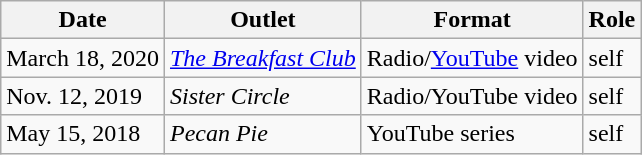<table class="wikitable">
<tr>
<th>Date</th>
<th>Outlet</th>
<th>Format</th>
<th>Role</th>
</tr>
<tr>
<td>March 18, 2020</td>
<td><em><a href='#'>The Breakfast Club</a></em></td>
<td>Radio/<a href='#'>YouTube</a> video</td>
<td>self</td>
</tr>
<tr>
<td>Nov. 12, 2019</td>
<td><em>Sister Circle</em></td>
<td>Radio/YouTube video</td>
<td>self</td>
</tr>
<tr>
<td>May 15, 2018</td>
<td><em>Pecan Pie</em></td>
<td>YouTube series</td>
<td>self</td>
</tr>
</table>
